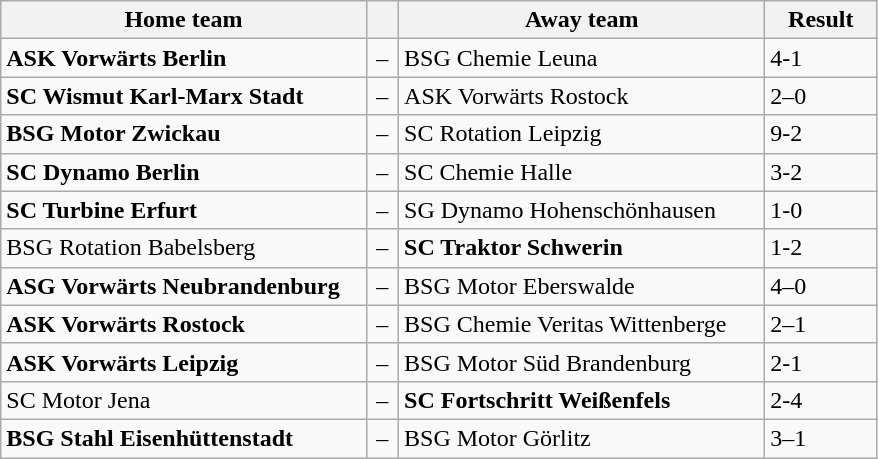<table class="wikitable" style="width:585px;" border="1">
<tr>
<th style="width:250px;" align="left">Home team</th>
<th style="width:15px;"></th>
<th style="width:250px;" align="left">Away team</th>
<th style="width:70px;" align="center;">Result</th>
</tr>
<tr>
<td><strong>ASK Vorwärts Berlin</strong></td>
<td align="center">–</td>
<td>BSG Chemie Leuna</td>
<td>4-1</td>
</tr>
<tr>
<td><strong>SC Wismut Karl-Marx Stadt	</strong></td>
<td align="center">–</td>
<td>ASK Vorwärts Rostock</td>
<td>2–0</td>
</tr>
<tr>
<td><strong>BSG Motor Zwickau</strong></td>
<td align="center">–</td>
<td>SC Rotation Leipzig</td>
<td>9-2</td>
</tr>
<tr>
<td><strong>SC Dynamo Berlin</strong></td>
<td align="center">–</td>
<td>SC Chemie Halle</td>
<td>3-2</td>
</tr>
<tr>
<td><strong>SC Turbine Erfurt</strong></td>
<td align="center">–</td>
<td>SG Dynamo Hohenschönhausen</td>
<td>1-0</td>
</tr>
<tr>
<td>BSG Rotation Babelsberg</td>
<td align="center">–</td>
<td><strong>SC Traktor Schwerin</strong></td>
<td>1-2</td>
</tr>
<tr>
<td><strong>ASG Vorwärts Neubrandenburg</strong></td>
<td align="center">–</td>
<td>BSG Motor Eberswalde</td>
<td>4–0</td>
</tr>
<tr>
<td><strong>ASK Vorwärts Rostock</strong></td>
<td align="center">–</td>
<td>BSG Chemie Veritas Wittenberge</td>
<td>2–1</td>
</tr>
<tr>
<td><strong>ASK Vorwärts Leipzig</strong></td>
<td align="center">–</td>
<td>BSG Motor Süd Brandenburg</td>
<td>2-1</td>
</tr>
<tr>
<td>SC Motor Jena</td>
<td align="center">–</td>
<td><strong>SC Fortschritt Weißenfels</strong></td>
<td>2-4</td>
</tr>
<tr>
<td><strong>BSG Stahl Eisenhüttenstadt</strong></td>
<td align="center">–</td>
<td>BSG Motor Görlitz</td>
<td>3–1</td>
</tr>
</table>
